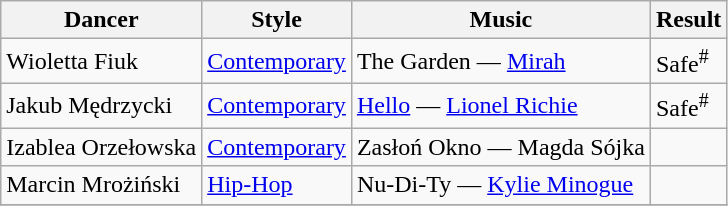<table class="wikitable">
<tr>
<th>Dancer</th>
<th>Style</th>
<th>Music</th>
<th>Result</th>
</tr>
<tr>
<td>Wioletta Fiuk</td>
<td><a href='#'>Contemporary</a></td>
<td>The Garden — <a href='#'>Mirah</a></td>
<td>Safe<sup>#</sup></td>
</tr>
<tr>
<td>Jakub Mędrzycki</td>
<td><a href='#'>Contemporary</a></td>
<td><a href='#'>Hello</a> — <a href='#'>Lionel Richie</a></td>
<td>Safe<sup>#</sup></td>
</tr>
<tr>
<td>Izablea Orzełowska</td>
<td><a href='#'>Contemporary</a></td>
<td>Zasłoń Okno — Magda Sójka</td>
<td></td>
</tr>
<tr>
<td>Marcin Mrożiński</td>
<td><a href='#'>Hip-Hop</a></td>
<td>Nu-Di-Ty — <a href='#'>Kylie Minogue</a></td>
<td></td>
</tr>
<tr>
</tr>
</table>
